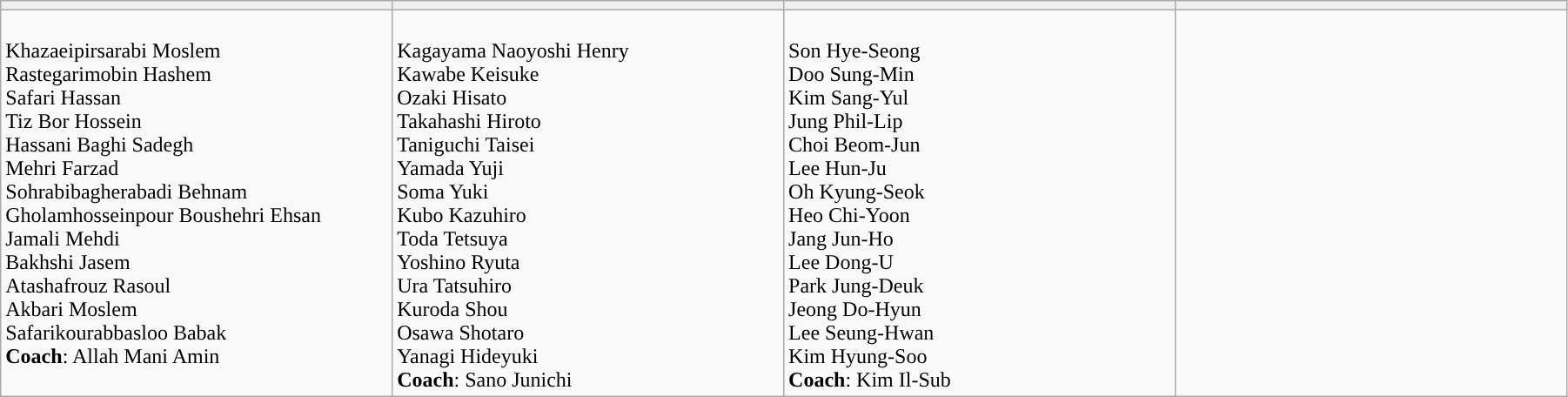<table class="wikitable mw-collapsible mw-collapsed" cellpadding=5 cellspacing=0 style="width:95%;">
<tr align=center>
<td bgcolor="#efefef" width="200"><strong></strong></td>
<td bgcolor="#efefef" width="200"><strong></strong></td>
<td bgcolor="#efefef" width="200"><strong></strong></td>
<td bgcolor="#efefef" width="200"><strong></strong></td>
</tr>
<tr valign=top>
<td><br>Khazaeipirsarabi Moslem<br>
Rastegarimobin Hashem<br>
Safari Hassan<br>
Tiz Bor Hossein<br>
Hassani Baghi Sadegh<br>
Mehri Farzad<br>
Sohrabibagherabadi Behnam<br>
Gholamhosseinpour Boushehri Ehsan<br>
Jamali Mehdi<br>
Bakhshi Jasem<br>
Atashafrouz Rasoul<br>
Akbari Moslem<br>
Safarikourabbasloo Babak<br>
<strong>Coach</strong>: Allah Mani Amin</td>
<td><br>Kagayama Naoyoshi Henry<br>
Kawabe Keisuke<br>
Ozaki Hisato<br>
Takahashi Hiroto<br>
Taniguchi Taisei<br>
Yamada Yuji<br>
Soma Yuki<br>
Kubo Kazuhiro<br>
Toda Tetsuya<br>
Yoshino Ryuta<br>
Ura Tatsuhiro<br>
Kuroda Shou<br>
Osawa Shotaro<br>
Yanagi Hideyuki<br>
<strong>Coach</strong>: Sano Junichi</td>
<td><br>Son Hye-Seong<br>
Doo Sung-Min<br>
Kim Sang-Yul<br>
Jung Phil-Lip<br>
Choi Beom-Jun<br>
Lee Hun-Ju<br>
Oh Kyung-Seok<br>
Heo Chi-Yoon<br>
Jang Jun-Ho<br>
Lee Dong-U<br>
Park Jung-Deuk<br>
Jeong Do-Hyun<br>
Lee Seung-Hwan<br>
Kim Hyung-Soo<br>
<strong>Coach</strong>: Kim Il-Sub</td>
<td></td>
</tr>
</table>
